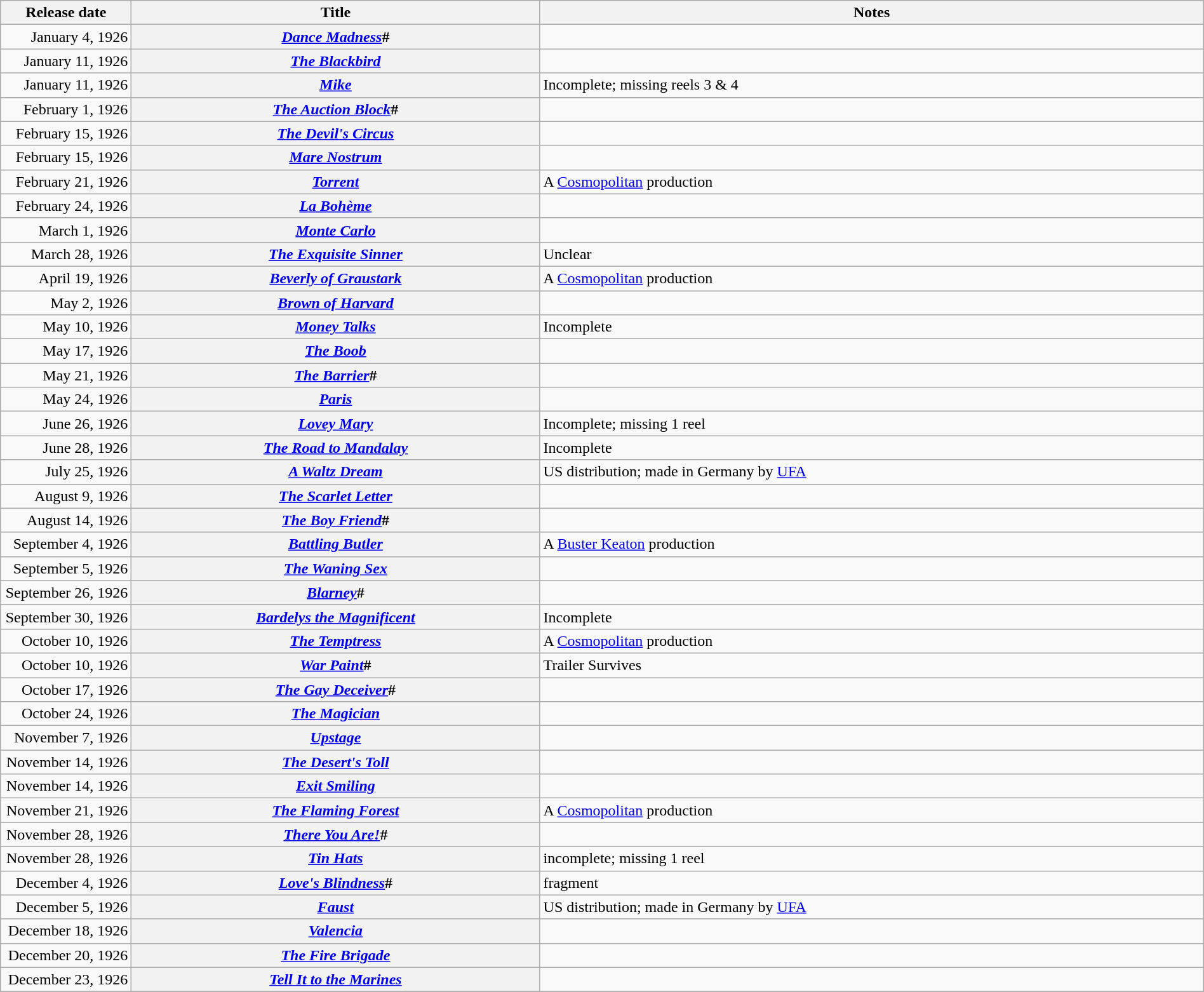<table class="wikitable sortable" style="width:100%;">
<tr>
<th scope="col" style="width:130px;">Release date</th>
<th>Title</th>
<th>Notes</th>
</tr>
<tr>
<td style="text-align:right;">January 4, 1926</td>
<th scope="row"><em><a href='#'>Dance Madness</a></em>#</th>
<td></td>
</tr>
<tr>
<td style="text-align:right;">January 11, 1926</td>
<th scope="row"><em><a href='#'>The Blackbird</a></em></th>
<td></td>
</tr>
<tr>
<td style="text-align:right;">January 11, 1926</td>
<th scope="row"><em><a href='#'>Mike</a></em></th>
<td>Incomplete; missing reels 3 & 4</td>
</tr>
<tr>
<td style="text-align:right;">February 1, 1926</td>
<th scope="row"><em><a href='#'>The Auction Block</a></em>#</th>
<td></td>
</tr>
<tr>
<td style="text-align:right;">February 15, 1926</td>
<th scope="row"><em><a href='#'>The Devil's Circus</a></em></th>
<td></td>
</tr>
<tr>
<td style="text-align:right;">February 15, 1926</td>
<th scope="row"><em><a href='#'>Mare Nostrum</a></em></th>
<td></td>
</tr>
<tr>
<td style="text-align:right;">February 21, 1926</td>
<th scope="row"><em><a href='#'>Torrent</a></em></th>
<td>A <a href='#'>Cosmopolitan</a> production</td>
</tr>
<tr>
<td style="text-align:right;">February 24, 1926</td>
<th scope="row"><em><a href='#'>La Bohème</a></em></th>
<td></td>
</tr>
<tr>
<td style="text-align:right;">March 1, 1926</td>
<th scope="row"><em><a href='#'>Monte Carlo</a></em></th>
<td></td>
</tr>
<tr>
<td style="text-align:right;">March 28, 1926</td>
<th scope="row"><em><a href='#'>The Exquisite Sinner</a></em></th>
<td>Unclear</td>
</tr>
<tr>
<td style="text-align:right;">April 19, 1926</td>
<th scope="row"><em><a href='#'>Beverly of Graustark</a></em></th>
<td>A <a href='#'>Cosmopolitan</a> production</td>
</tr>
<tr>
<td style="text-align:right;">May 2, 1926</td>
<th scope="row"><em><a href='#'>Brown of Harvard</a></em></th>
<td></td>
</tr>
<tr>
<td style="text-align:right;">May 10, 1926</td>
<th scope="row"><em><a href='#'>Money Talks</a></em></th>
<td>Incomplete</td>
</tr>
<tr>
<td style="text-align:right;">May 17, 1926</td>
<th scope="row"><em><a href='#'>The Boob</a></em></th>
<td></td>
</tr>
<tr>
<td style="text-align:right;">May 21, 1926</td>
<th scope="row"><em><a href='#'>The Barrier</a></em>#</th>
<td></td>
</tr>
<tr>
<td style="text-align:right;">May 24, 1926</td>
<th scope="row"><em><a href='#'>Paris</a></em></th>
<td></td>
</tr>
<tr>
<td style="text-align:right;">June 26, 1926</td>
<th scope="row"><em><a href='#'>Lovey Mary</a></em></th>
<td>Incomplete; missing 1 reel</td>
</tr>
<tr>
<td style="text-align:right;">June 28, 1926</td>
<th scope="row"><em><a href='#'>The Road to Mandalay</a></em></th>
<td>Incomplete</td>
</tr>
<tr>
<td style="text-align:right;">July 25, 1926</td>
<th scope="row"><em><a href='#'>A Waltz Dream</a></em></th>
<td>US distribution; made in Germany by <a href='#'>UFA</a></td>
</tr>
<tr>
<td style="text-align:right;">August 9, 1926</td>
<th scope="row"><em><a href='#'>The Scarlet Letter</a></em></th>
<td></td>
</tr>
<tr>
<td style="text-align:right;">August 14, 1926</td>
<th scope="row"><em><a href='#'>The Boy Friend</a></em>#</th>
<td></td>
</tr>
<tr>
<td style="text-align:right;">September 4, 1926</td>
<th scope="row"><em><a href='#'>Battling Butler</a></em></th>
<td>A <a href='#'>Buster Keaton</a> production</td>
</tr>
<tr>
<td style="text-align:right;">September 5, 1926</td>
<th scope="row"><em><a href='#'>The Waning Sex</a></em></th>
<td></td>
</tr>
<tr>
<td style="text-align:right;">September 26, 1926</td>
<th scope="row"><em><a href='#'>Blarney</a></em>#</th>
<td></td>
</tr>
<tr>
<td style="text-align:right;">September 30, 1926</td>
<th scope="row"><em><a href='#'>Bardelys the Magnificent</a></em></th>
<td>Incomplete</td>
</tr>
<tr>
<td style="text-align:right;">October 10, 1926</td>
<th scope="row"><em><a href='#'>The Temptress</a></em></th>
<td>A <a href='#'>Cosmopolitan</a> production</td>
</tr>
<tr>
<td style="text-align:right;">October 10, 1926</td>
<th scope="row"><em><a href='#'>War Paint</a></em>#</th>
<td>Trailer Survives</td>
</tr>
<tr>
<td style="text-align:right;">October 17, 1926</td>
<th scope="row"><em><a href='#'>The Gay Deceiver</a></em>#</th>
<td></td>
</tr>
<tr>
<td style="text-align:right;">October 24, 1926</td>
<th scope="row"><em><a href='#'>The Magician</a></em></th>
<td></td>
</tr>
<tr>
<td style="text-align:right;">November 7, 1926</td>
<th scope="row"><em><a href='#'>Upstage</a></em></th>
<td></td>
</tr>
<tr>
<td style="text-align:right;">November 14, 1926</td>
<th scope="row"><em><a href='#'>The Desert's Toll</a></em></th>
<td></td>
</tr>
<tr>
<td style="text-align:right;">November 14, 1926</td>
<th scope="row"><em><a href='#'>Exit Smiling</a></em></th>
<td></td>
</tr>
<tr>
<td style="text-align:right;">November 21, 1926</td>
<th scope="row"><em><a href='#'>The Flaming Forest</a></em></th>
<td>A <a href='#'>Cosmopolitan</a> production</td>
</tr>
<tr>
<td style="text-align:right;">November 28, 1926</td>
<th scope="row"><em><a href='#'>There You Are!</a></em>#</th>
<td></td>
</tr>
<tr>
<td style="text-align:right;">November 28, 1926</td>
<th scope="row"><em><a href='#'>Tin Hats</a></em></th>
<td>incomplete; missing 1 reel</td>
</tr>
<tr>
<td style="text-align:right;">December 4, 1926</td>
<th scope="row"><em><a href='#'>Love's Blindness</a></em>#</th>
<td>fragment</td>
</tr>
<tr>
<td style="text-align:right;">December 5, 1926</td>
<th scope="row"><em><a href='#'>Faust</a></em></th>
<td>US distribution; made in Germany by <a href='#'>UFA</a></td>
</tr>
<tr>
<td style="text-align:right;">December 18, 1926</td>
<th scope="row"><em><a href='#'>Valencia</a></em></th>
<td></td>
</tr>
<tr>
<td style="text-align:right;">December 20, 1926</td>
<th scope="row"><em><a href='#'>The Fire Brigade</a></em></th>
<td></td>
</tr>
<tr>
<td style="text-align:right;">December 23, 1926</td>
<th scope="row"><em><a href='#'>Tell It to the Marines</a></em></th>
<td></td>
</tr>
<tr>
</tr>
</table>
